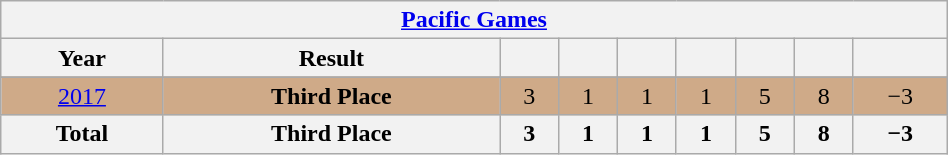<table class="wikitable" style="text-align: center; width:50%;">
<tr>
<th colspan=10><a href='#'>Pacific Games</a></th>
</tr>
<tr>
<th>Year</th>
<th>Result</th>
<th></th>
<th></th>
<th></th>
<th></th>
<th></th>
<th></th>
<th></th>
</tr>
<tr>
</tr>
<tr>
</tr>
<tr>
</tr>
<tr bgcolor=cfaa88>
<td> <a href='#'>2017</a></td>
<td><strong>Third Place</strong></td>
<td>3</td>
<td>1</td>
<td>1</td>
<td>1</td>
<td>5</td>
<td>8</td>
<td>−3</td>
</tr>
<tr>
<th>Total</th>
<th>Third Place</th>
<th>3</th>
<th>1</th>
<th>1</th>
<th>1</th>
<th>5</th>
<th>8</th>
<th>−3</th>
</tr>
</table>
